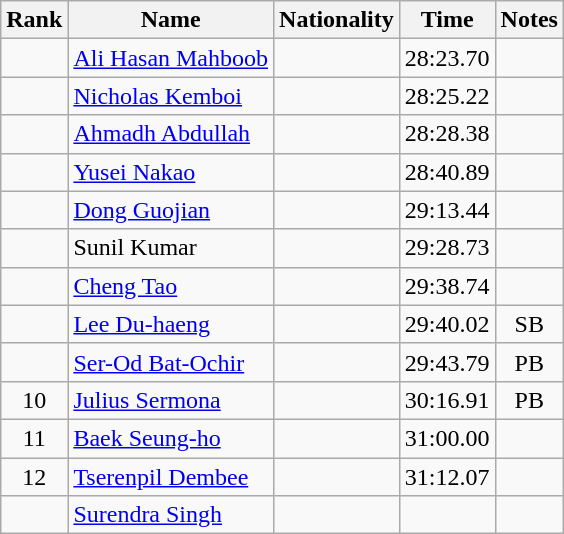<table class="wikitable sortable" style="text-align:center">
<tr>
<th>Rank</th>
<th>Name</th>
<th>Nationality</th>
<th>Time</th>
<th>Notes</th>
</tr>
<tr>
<td></td>
<td align=left><a href='#'>Ali Hasan Mahboob</a></td>
<td align=left></td>
<td>28:23.70</td>
<td></td>
</tr>
<tr>
<td></td>
<td align=left><a href='#'>Nicholas Kemboi</a></td>
<td align=left></td>
<td>28:25.22</td>
<td></td>
</tr>
<tr>
<td></td>
<td align=left><a href='#'>Ahmadh Abdullah</a></td>
<td align=left></td>
<td>28:28.38</td>
<td></td>
</tr>
<tr>
<td></td>
<td align=left><a href='#'>Yusei Nakao</a></td>
<td align=left></td>
<td>28:40.89</td>
<td></td>
</tr>
<tr>
<td></td>
<td align=left><a href='#'>Dong Guojian</a></td>
<td align=left></td>
<td>29:13.44</td>
<td></td>
</tr>
<tr>
<td></td>
<td align=left>Sunil Kumar</td>
<td align=left></td>
<td>29:28.73</td>
<td></td>
</tr>
<tr>
<td></td>
<td align=left><a href='#'>Cheng Tao</a></td>
<td align=left></td>
<td>29:38.74</td>
<td></td>
</tr>
<tr>
<td></td>
<td align=left><a href='#'>Lee Du-haeng</a></td>
<td align=left></td>
<td>29:40.02</td>
<td>SB</td>
</tr>
<tr>
<td></td>
<td align=left><a href='#'>Ser-Od Bat-Ochir</a></td>
<td align=left></td>
<td>29:43.79</td>
<td>PB</td>
</tr>
<tr>
<td>10</td>
<td align=left><a href='#'>Julius Sermona</a></td>
<td align=left></td>
<td>30:16.91</td>
<td>PB</td>
</tr>
<tr>
<td>11</td>
<td align=left><a href='#'>Baek Seung-ho</a></td>
<td align=left></td>
<td>31:00.00</td>
<td></td>
</tr>
<tr>
<td>12</td>
<td align=left><a href='#'>Tserenpil Dembee</a></td>
<td align=left></td>
<td>31:12.07</td>
<td></td>
</tr>
<tr>
<td></td>
<td align=left><a href='#'>Surendra Singh</a></td>
<td align=left></td>
<td></td>
<td></td>
</tr>
</table>
